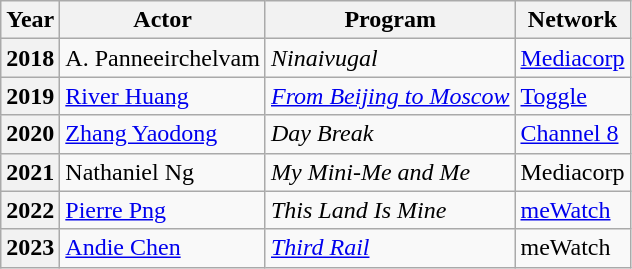<table class="wikitable plainrowheaders">
<tr>
<th>Year</th>
<th>Actor</th>
<th>Program</th>
<th>Network</th>
</tr>
<tr>
<th scope="row">2018</th>
<td>A. Panneeirchelvam</td>
<td><em>Ninaivugal</em></td>
<td><a href='#'>Mediacorp</a></td>
</tr>
<tr>
<th scope="row">2019</th>
<td><a href='#'>River Huang</a></td>
<td><em><a href='#'>From Beijing to Moscow</a></em></td>
<td><a href='#'>Toggle</a></td>
</tr>
<tr>
<th scope="row">2020</th>
<td><a href='#'>Zhang Yaodong</a></td>
<td><em>Day Break</em></td>
<td><a href='#'>Channel 8</a></td>
</tr>
<tr>
<th scope="row">2021</th>
<td>Nathaniel Ng</td>
<td><em>My Mini-Me and Me</em></td>
<td>Mediacorp</td>
</tr>
<tr>
<th scope="row">2022</th>
<td><a href='#'>Pierre Png</a></td>
<td><em>This Land Is Mine</em></td>
<td><a href='#'>meWatch</a></td>
</tr>
<tr>
<th scope="row">2023</th>
<td><a href='#'>Andie Chen</a></td>
<td><em><a href='#'>Third Rail</a></em></td>
<td>meWatch</td>
</tr>
</table>
